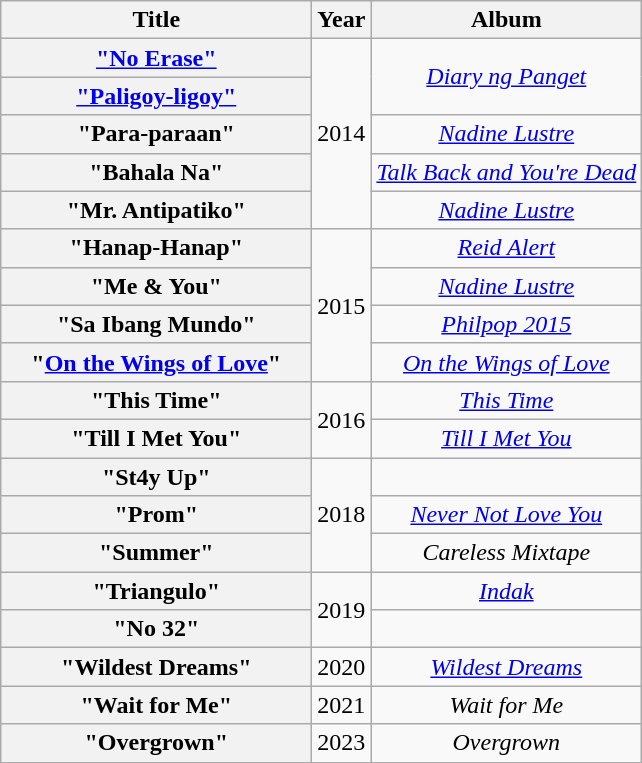<table class="wikitable plainrowheaders" style="text-align:center;">
<tr>
<th scope="col" rowspan="1" style="width:200px;">Title</th>
<th scope="col" rowspan="1">Year</th>
<th scope="col" rowspan="1">Album</th>
</tr>
<tr>
<th scope="row"><a href='#'>"No Erase"</a><br> </th>
<td rowspan=5>2014</td>
<td rowspan=2><em><a href='#'>Diary ng Panget</a></em></td>
</tr>
<tr>
<th scope="row"><a href='#'>"Paligoy-ligoy"</a></th>
</tr>
<tr>
<th scope="row">"Para-paraan"</th>
<td><em><a href='#'>Nadine Lustre</a></em></td>
</tr>
<tr>
<th scope="row">"Bahala Na" <br> </th>
<td><em><a href='#'>Talk Back and You're Dead</a></em></td>
</tr>
<tr>
<th scope="row">"Mr. Antipatiko"</th>
<td><em><a href='#'>Nadine Lustre</a></em></td>
</tr>
<tr>
<th scope="row">"Hanap-Hanap" <br> </th>
<td rowspan="4">2015</td>
<td><em><a href='#'>Reid Alert</a></em></td>
</tr>
<tr>
<th scope="row">"Me & You"</th>
<td><em><a href='#'>Nadine Lustre</a></em></td>
</tr>
<tr>
<th scope="row">"Sa Ibang Mundo" <br> </th>
<td><em><a href='#'>Philpop 2015</a></em></td>
</tr>
<tr>
<th scope="row">"<a href='#'>On the Wings of Love</a>" <br> </th>
<td><em><a href='#'>On the Wings of Love</a></em></td>
</tr>
<tr>
<th scope="row">"This Time" <br> </th>
<td rowspan="2">2016</td>
<td><em><a href='#'>This Time</a></em></td>
</tr>
<tr>
<th scope="row">"Till I Met You"</th>
<td><em><a href='#'>Till I Met You</a></em> <br> </td>
</tr>
<tr>
<th scope="row">"St4y Up"</th>
<td rowspan="3">2018</td>
<td></td>
</tr>
<tr>
<th scope="row">"Prom" <br> </th>
<td><em><a href='#'>Never Not Love You</a></em></td>
</tr>
<tr>
<th scope="row">"Summer" <br> </th>
<td><em>Careless Mixtape</em></td>
</tr>
<tr>
<th scope="row">"Triangulo" <br> </th>
<td rowspan="2">2019</td>
<td><em><a href='#'>Indak</a></em></td>
</tr>
<tr>
<th scope="row">"No 32" <br> </th>
<td></td>
</tr>
<tr>
<th scope="row">"Wildest Dreams"</th>
<td>2020</td>
<td><em><a href='#'>Wildest Dreams</a></em></td>
</tr>
<tr>
<th scope="row">"Wait for Me"</th>
<td>2021</td>
<td><em>Wait for Me</em></td>
</tr>
<tr>
<th scope="row">"Overgrown"</th>
<td>2023</td>
<td><em>Overgrown</em></td>
</tr>
<tr>
</tr>
</table>
